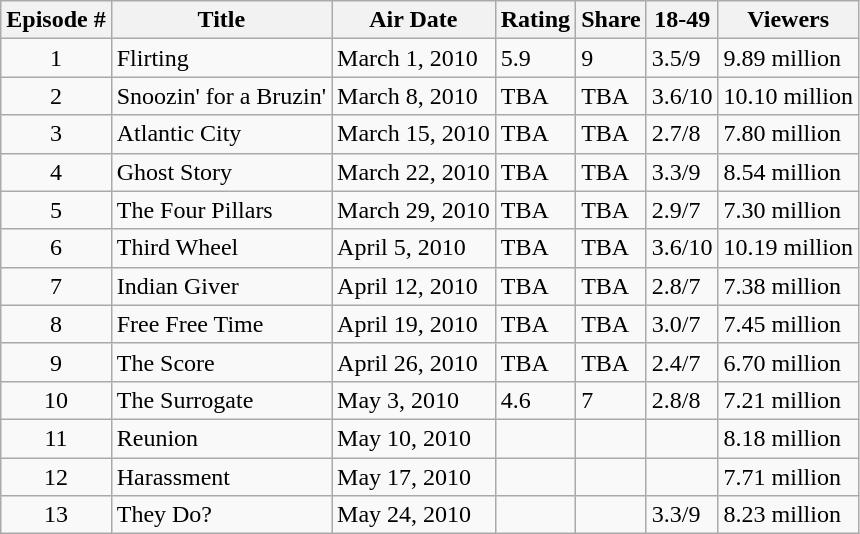<table class="wikitable sortable">
<tr ">
<th>Episode #</th>
<th>Title</th>
<th>Air Date</th>
<th>Rating</th>
<th>Share</th>
<th>18-49</th>
<th>Viewers</th>
</tr>
<tr>
<td style="text-align:center;">1</td>
<td>Flirting</td>
<td>March 1, 2010</td>
<td>5.9</td>
<td>9</td>
<td>3.5/9</td>
<td>9.89 million</td>
</tr>
<tr>
<td style="text-align:center;">2</td>
<td>Snoozin' for a Bruzin'</td>
<td>March 8, 2010</td>
<td>TBA</td>
<td>TBA</td>
<td>3.6/10</td>
<td>10.10 million</td>
</tr>
<tr>
<td style="text-align:center;">3</td>
<td>Atlantic City</td>
<td>March 15, 2010</td>
<td>TBA</td>
<td>TBA</td>
<td>2.7/8</td>
<td>7.80 million</td>
</tr>
<tr>
<td style="text-align:center;">4</td>
<td>Ghost Story</td>
<td>March 22, 2010</td>
<td>TBA</td>
<td>TBA</td>
<td>3.3/9</td>
<td>8.54 million</td>
</tr>
<tr>
<td style="text-align:center;">5</td>
<td>The Four Pillars</td>
<td>March 29, 2010</td>
<td>TBA</td>
<td>TBA</td>
<td>2.9/7</td>
<td>7.30 million</td>
</tr>
<tr>
<td style="text-align:center;">6</td>
<td>Third Wheel</td>
<td>April 5, 2010</td>
<td>TBA</td>
<td>TBA</td>
<td>3.6/10</td>
<td>10.19 million</td>
</tr>
<tr>
<td style="text-align:center;">7</td>
<td>Indian Giver</td>
<td>April 12, 2010</td>
<td>TBA</td>
<td>TBA</td>
<td>2.8/7</td>
<td>7.38 million</td>
</tr>
<tr>
<td style="text-align:center;">8</td>
<td>Free Free Time</td>
<td>April 19, 2010</td>
<td>TBA</td>
<td>TBA</td>
<td>3.0/7</td>
<td>7.45 million</td>
</tr>
<tr>
<td style="text-align:center;">9</td>
<td>The Score</td>
<td>April 26, 2010</td>
<td>TBA</td>
<td>TBA</td>
<td>2.4/7</td>
<td>6.70 million</td>
</tr>
<tr>
<td style="text-align:center;">10</td>
<td>The Surrogate</td>
<td>May 3, 2010</td>
<td>4.6</td>
<td>7</td>
<td>2.8/8</td>
<td>7.21 million</td>
</tr>
<tr>
<td style="text-align:center;">11</td>
<td>Reunion</td>
<td>May 10, 2010</td>
<td></td>
<td></td>
<td></td>
<td>8.18 million</td>
</tr>
<tr>
<td style="text-align:center;">12</td>
<td>Harassment</td>
<td>May 17, 2010</td>
<td></td>
<td></td>
<td></td>
<td>7.71 million</td>
</tr>
<tr>
<td style="text-align:center;">13</td>
<td>They Do?</td>
<td>May 24, 2010</td>
<td></td>
<td></td>
<td>3.3/9</td>
<td>8.23 million</td>
</tr>
</table>
